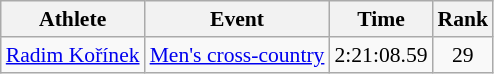<table class=wikitable style=font-size:90%;text-align:center>
<tr>
<th>Athlete</th>
<th>Event</th>
<th>Time</th>
<th>Rank</th>
</tr>
<tr>
<td align=left><a href='#'>Radim Kořínek</a></td>
<td align=left><a href='#'>Men's cross-country</a></td>
<td>2:21:08.59</td>
<td>29</td>
</tr>
</table>
